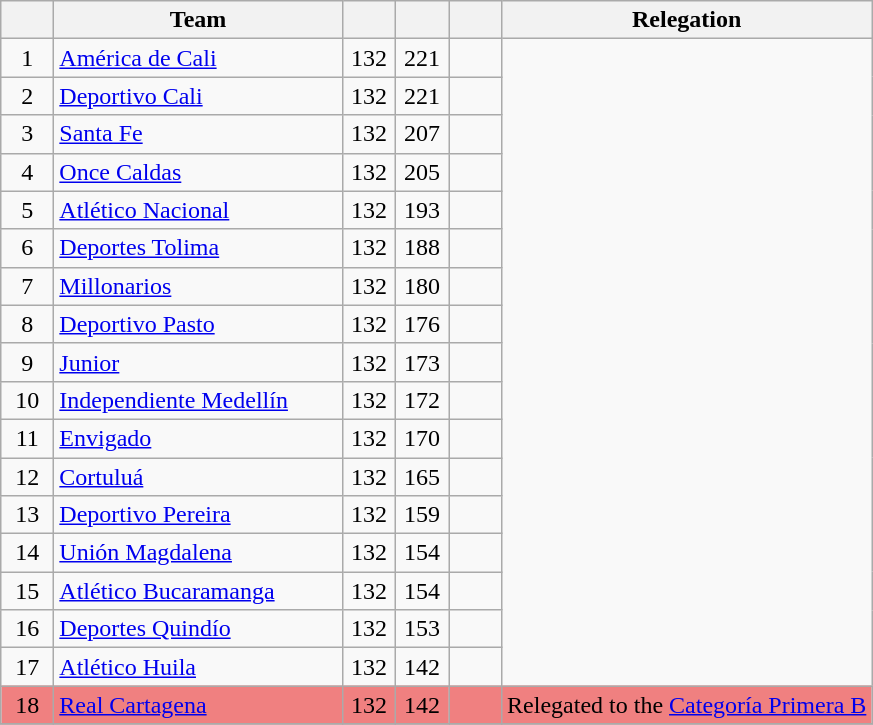<table class="wikitable" style="text-align: center;">
<tr>
<th width=28></th>
<th width=185>Team</th>
<th width=28></th>
<th width=28></th>
<th width=28></th>
<th>Relegation</th>
</tr>
<tr>
<td>1</td>
<td align="left"><a href='#'>América de Cali</a></td>
<td>132</td>
<td>221</td>
<td><strong></strong></td>
</tr>
<tr>
<td>2</td>
<td align="left"><a href='#'>Deportivo Cali</a></td>
<td>132</td>
<td>221</td>
<td><strong></strong></td>
</tr>
<tr>
<td>3</td>
<td align="left"><a href='#'>Santa Fe</a></td>
<td>132</td>
<td>207</td>
<td><strong></strong></td>
</tr>
<tr>
<td>4</td>
<td align="left"><a href='#'>Once Caldas</a></td>
<td>132</td>
<td>205</td>
<td><strong></strong></td>
</tr>
<tr>
<td>5</td>
<td align="left"><a href='#'>Atlético Nacional</a></td>
<td>132</td>
<td>193</td>
<td><strong></strong></td>
</tr>
<tr>
<td>6</td>
<td align="left"><a href='#'>Deportes Tolima</a></td>
<td>132</td>
<td>188</td>
<td><strong></strong></td>
</tr>
<tr>
<td>7</td>
<td align="left"><a href='#'>Millonarios</a></td>
<td>132</td>
<td>180</td>
<td><strong></strong></td>
</tr>
<tr>
<td>8</td>
<td align="left"><a href='#'>Deportivo Pasto</a></td>
<td>132</td>
<td>176</td>
<td><strong></strong></td>
</tr>
<tr>
<td>9</td>
<td align="left"><a href='#'>Junior</a></td>
<td>132</td>
<td>173</td>
<td><strong></strong></td>
</tr>
<tr>
<td>10</td>
<td align="left"><a href='#'>Independiente Medellín</a></td>
<td>132</td>
<td>172</td>
<td><strong></strong></td>
</tr>
<tr>
<td>11</td>
<td align="left"><a href='#'>Envigado</a></td>
<td>132</td>
<td>170</td>
<td><strong></strong></td>
</tr>
<tr>
<td>12</td>
<td align="left"><a href='#'>Cortuluá</a></td>
<td>132</td>
<td>165</td>
<td><strong></strong></td>
</tr>
<tr>
<td>13</td>
<td align="left"><a href='#'>Deportivo Pereira</a></td>
<td>132</td>
<td>159</td>
<td><strong></strong></td>
</tr>
<tr>
<td>14</td>
<td align="left"><a href='#'>Unión Magdalena</a></td>
<td>132</td>
<td>154</td>
<td><strong></strong></td>
</tr>
<tr>
<td>15</td>
<td align="left"><a href='#'>Atlético Bucaramanga</a></td>
<td>132</td>
<td>154</td>
<td><strong></strong></td>
</tr>
<tr>
<td>16</td>
<td align="left"><a href='#'>Deportes Quindío</a></td>
<td>132</td>
<td>153</td>
<td><strong></strong></td>
</tr>
<tr>
<td>17</td>
<td align="left"><a href='#'>Atlético Huila</a></td>
<td>132</td>
<td>142</td>
<td><strong></strong></td>
</tr>
<tr bgcolor=#F08080>
<td>18</td>
<td align="left"><a href='#'>Real Cartagena</a></td>
<td>132</td>
<td>142</td>
<td><strong></strong></td>
<td>Relegated to the <a href='#'>Categoría Primera B</a></td>
</tr>
<tr>
</tr>
</table>
